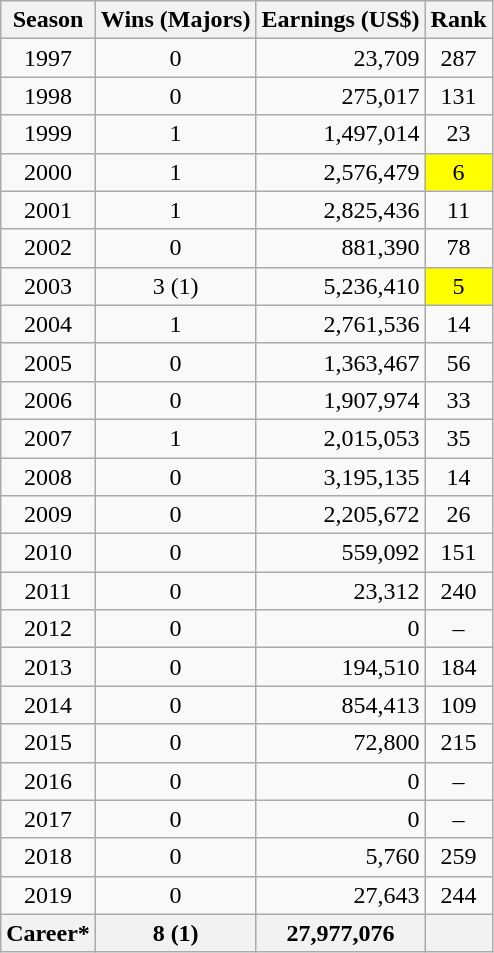<table class=wikitable style="text-align:center">
<tr>
<th>Season</th>
<th>Wins (Majors)</th>
<th>Earnings (US$)</th>
<th>Rank</th>
</tr>
<tr>
<td>1997</td>
<td>0</td>
<td align=right>23,709</td>
<td>287</td>
</tr>
<tr>
<td>1998</td>
<td>0</td>
<td align=right>275,017</td>
<td>131</td>
</tr>
<tr>
<td>1999</td>
<td>1</td>
<td align=right>1,497,014</td>
<td>23</td>
</tr>
<tr>
<td>2000</td>
<td>1</td>
<td align=right>2,576,479</td>
<td style="background:yellow;">6</td>
</tr>
<tr>
<td>2001</td>
<td>1</td>
<td align=right>2,825,436</td>
<td>11</td>
</tr>
<tr>
<td>2002</td>
<td>0</td>
<td align=right>881,390</td>
<td>78</td>
</tr>
<tr>
<td>2003</td>
<td>3 (1)</td>
<td align=right>5,236,410</td>
<td style="background:yellow;">5</td>
</tr>
<tr>
<td>2004</td>
<td>1</td>
<td align=right>2,761,536</td>
<td>14</td>
</tr>
<tr>
<td>2005</td>
<td>0</td>
<td align=right>1,363,467</td>
<td>56</td>
</tr>
<tr>
<td>2006</td>
<td>0</td>
<td align=right>1,907,974</td>
<td>33</td>
</tr>
<tr>
<td>2007</td>
<td>1</td>
<td align=right>2,015,053</td>
<td>35</td>
</tr>
<tr>
<td>2008</td>
<td>0</td>
<td align=right>3,195,135</td>
<td>14</td>
</tr>
<tr>
<td>2009</td>
<td>0</td>
<td align=right>2,205,672</td>
<td>26</td>
</tr>
<tr>
<td>2010</td>
<td>0</td>
<td align=right>559,092</td>
<td>151</td>
</tr>
<tr>
<td>2011</td>
<td>0</td>
<td align=right>23,312</td>
<td>240</td>
</tr>
<tr>
<td>2012</td>
<td>0</td>
<td align=right>0</td>
<td>–</td>
</tr>
<tr>
<td>2013</td>
<td>0</td>
<td align=right>194,510</td>
<td>184</td>
</tr>
<tr>
<td>2014</td>
<td>0</td>
<td align=right>854,413</td>
<td>109</td>
</tr>
<tr>
<td>2015</td>
<td>0</td>
<td align=right>72,800</td>
<td>215</td>
</tr>
<tr>
<td>2016</td>
<td>0</td>
<td align=right>0</td>
<td>–</td>
</tr>
<tr>
<td>2017</td>
<td>0</td>
<td align=right>0</td>
<td>–</td>
</tr>
<tr>
<td>2018</td>
<td>0</td>
<td align=right>5,760</td>
<td>259</td>
</tr>
<tr>
<td>2019</td>
<td>0</td>
<td align=right>27,643</td>
<td>244</td>
</tr>
<tr>
<th>Career*</th>
<th>8 (1)</th>
<th>27,977,076</th>
<th></th>
</tr>
</table>
